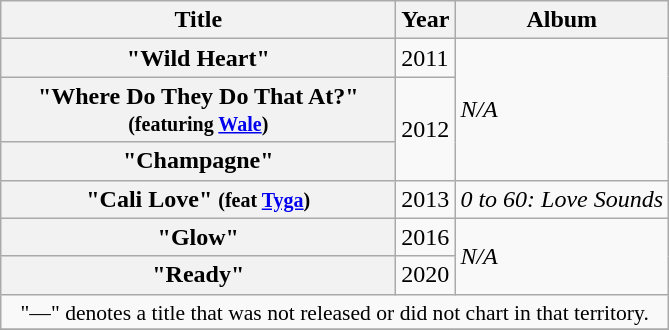<table class="wikitable">
<tr>
<th scope="col" style="width:16em;">Title</th>
<th>Year</th>
<th>Album</th>
</tr>
<tr>
<th scope="row">"Wild Heart"</th>
<td>2011</td>
<td rowspan=3><em>N/A</em></td>
</tr>
<tr>
<th scope="row">"Where Do They Do That At?" <br><small>(featuring <a href='#'>Wale</a>)</small></th>
<td rowspan=2>2012</td>
</tr>
<tr>
<th scope="row">"Champagne"</th>
</tr>
<tr>
<th scope="row">"Cali Love" <small>(feat <a href='#'>Tyga</a>)</small></th>
<td>2013</td>
<td><em>0 to 60: Love Sounds</em></td>
</tr>
<tr>
<th scope="row">"Glow"</th>
<td>2016</td>
<td rowspan=2><em>N/A</em></td>
</tr>
<tr>
<th scope="row">"Ready"</th>
<td>2020</td>
</tr>
<tr>
<td colspan="13" style="text-align:center;font-size:90%;">"—" denotes a title that was not released or did not chart in that territory.</td>
</tr>
<tr>
</tr>
</table>
